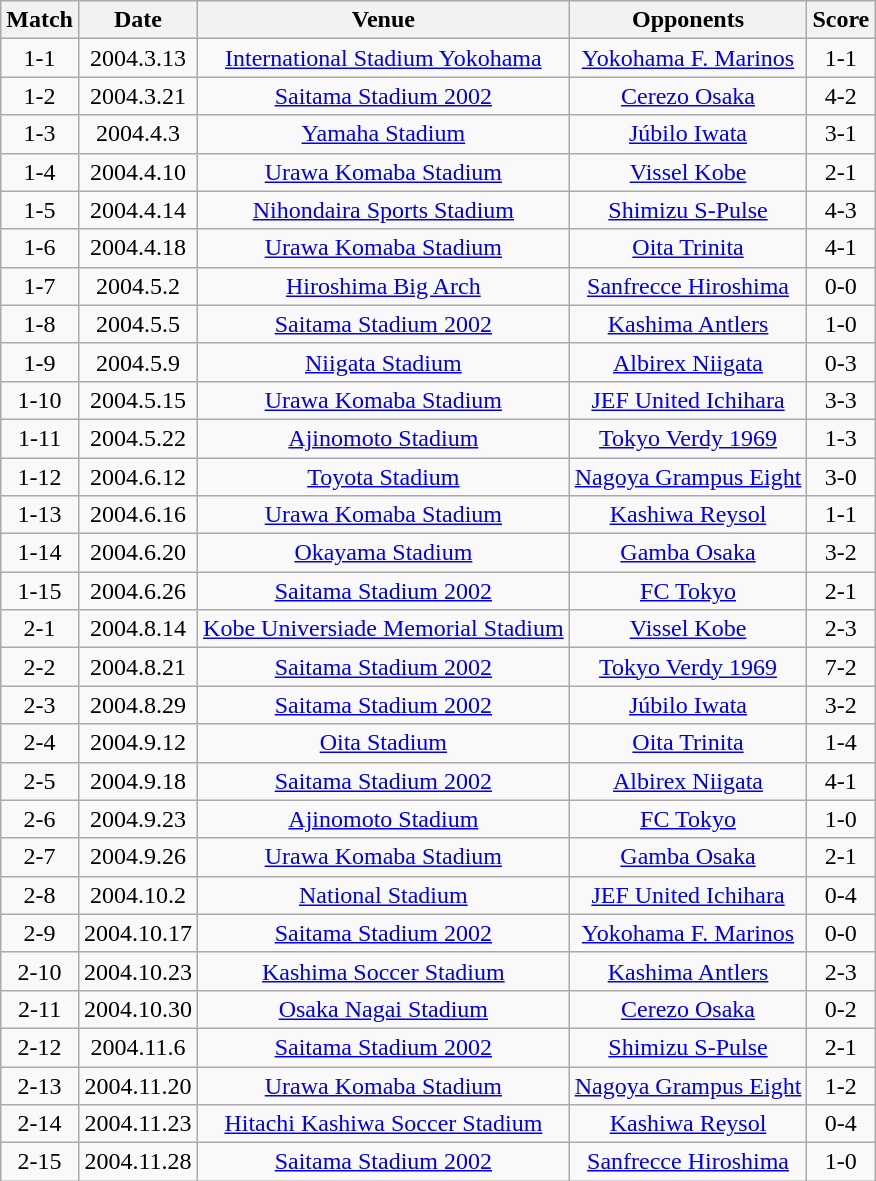<table class="wikitable" style="text-align:center;">
<tr>
<th>Match</th>
<th>Date</th>
<th>Venue</th>
<th>Opponents</th>
<th>Score</th>
</tr>
<tr>
<td>1-1</td>
<td>2004.3.13</td>
<td><a href='#'>International Stadium Yokohama</a></td>
<td><a href='#'>Yokohama F. Marinos</a></td>
<td>1-1</td>
</tr>
<tr>
<td>1-2</td>
<td>2004.3.21</td>
<td><a href='#'>Saitama Stadium 2002</a></td>
<td><a href='#'>Cerezo Osaka</a></td>
<td>4-2</td>
</tr>
<tr>
<td>1-3</td>
<td>2004.4.3</td>
<td><a href='#'>Yamaha Stadium</a></td>
<td><a href='#'>Júbilo Iwata</a></td>
<td>3-1</td>
</tr>
<tr>
<td>1-4</td>
<td>2004.4.10</td>
<td><a href='#'>Urawa Komaba Stadium</a></td>
<td><a href='#'>Vissel Kobe</a></td>
<td>2-1</td>
</tr>
<tr>
<td>1-5</td>
<td>2004.4.14</td>
<td><a href='#'>Nihondaira Sports Stadium</a></td>
<td><a href='#'>Shimizu S-Pulse</a></td>
<td>4-3</td>
</tr>
<tr>
<td>1-6</td>
<td>2004.4.18</td>
<td><a href='#'>Urawa Komaba Stadium</a></td>
<td><a href='#'>Oita Trinita</a></td>
<td>4-1</td>
</tr>
<tr>
<td>1-7</td>
<td>2004.5.2</td>
<td><a href='#'>Hiroshima Big Arch</a></td>
<td><a href='#'>Sanfrecce Hiroshima</a></td>
<td>0-0</td>
</tr>
<tr>
<td>1-8</td>
<td>2004.5.5</td>
<td><a href='#'>Saitama Stadium 2002</a></td>
<td><a href='#'>Kashima Antlers</a></td>
<td>1-0</td>
</tr>
<tr>
<td>1-9</td>
<td>2004.5.9</td>
<td><a href='#'>Niigata Stadium</a></td>
<td><a href='#'>Albirex Niigata</a></td>
<td>0-3</td>
</tr>
<tr>
<td>1-10</td>
<td>2004.5.15</td>
<td><a href='#'>Urawa Komaba Stadium</a></td>
<td><a href='#'>JEF United Ichihara</a></td>
<td>3-3</td>
</tr>
<tr>
<td>1-11</td>
<td>2004.5.22</td>
<td><a href='#'>Ajinomoto Stadium</a></td>
<td><a href='#'>Tokyo Verdy 1969</a></td>
<td>1-3</td>
</tr>
<tr>
<td>1-12</td>
<td>2004.6.12</td>
<td><a href='#'>Toyota Stadium</a></td>
<td><a href='#'>Nagoya Grampus Eight</a></td>
<td>3-0</td>
</tr>
<tr>
<td>1-13</td>
<td>2004.6.16</td>
<td><a href='#'>Urawa Komaba Stadium</a></td>
<td><a href='#'>Kashiwa Reysol</a></td>
<td>1-1</td>
</tr>
<tr>
<td>1-14</td>
<td>2004.6.20</td>
<td><a href='#'>Okayama Stadium</a></td>
<td><a href='#'>Gamba Osaka</a></td>
<td>3-2</td>
</tr>
<tr>
<td>1-15</td>
<td>2004.6.26</td>
<td><a href='#'>Saitama Stadium 2002</a></td>
<td><a href='#'>FC Tokyo</a></td>
<td>2-1</td>
</tr>
<tr>
<td>2-1</td>
<td>2004.8.14</td>
<td><a href='#'>Kobe Universiade Memorial Stadium</a></td>
<td><a href='#'>Vissel Kobe</a></td>
<td>2-3</td>
</tr>
<tr>
<td>2-2</td>
<td>2004.8.21</td>
<td><a href='#'>Saitama Stadium 2002</a></td>
<td><a href='#'>Tokyo Verdy 1969</a></td>
<td>7-2</td>
</tr>
<tr>
<td>2-3</td>
<td>2004.8.29</td>
<td><a href='#'>Saitama Stadium 2002</a></td>
<td><a href='#'>Júbilo Iwata</a></td>
<td>3-2</td>
</tr>
<tr>
<td>2-4</td>
<td>2004.9.12</td>
<td><a href='#'>Oita Stadium</a></td>
<td><a href='#'>Oita Trinita</a></td>
<td>1-4</td>
</tr>
<tr>
<td>2-5</td>
<td>2004.9.18</td>
<td><a href='#'>Saitama Stadium 2002</a></td>
<td><a href='#'>Albirex Niigata</a></td>
<td>4-1</td>
</tr>
<tr>
<td>2-6</td>
<td>2004.9.23</td>
<td><a href='#'>Ajinomoto Stadium</a></td>
<td><a href='#'>FC Tokyo</a></td>
<td>1-0</td>
</tr>
<tr>
<td>2-7</td>
<td>2004.9.26</td>
<td><a href='#'>Urawa Komaba Stadium</a></td>
<td><a href='#'>Gamba Osaka</a></td>
<td>2-1</td>
</tr>
<tr>
<td>2-8</td>
<td>2004.10.2</td>
<td><a href='#'>National Stadium</a></td>
<td><a href='#'>JEF United Ichihara</a></td>
<td>0-4</td>
</tr>
<tr>
<td>2-9</td>
<td>2004.10.17</td>
<td><a href='#'>Saitama Stadium 2002</a></td>
<td><a href='#'>Yokohama F. Marinos</a></td>
<td>0-0</td>
</tr>
<tr>
<td>2-10</td>
<td>2004.10.23</td>
<td><a href='#'>Kashima Soccer Stadium</a></td>
<td><a href='#'>Kashima Antlers</a></td>
<td>2-3</td>
</tr>
<tr>
<td>2-11</td>
<td>2004.10.30</td>
<td><a href='#'>Osaka Nagai Stadium</a></td>
<td><a href='#'>Cerezo Osaka</a></td>
<td>0-2</td>
</tr>
<tr>
<td>2-12</td>
<td>2004.11.6</td>
<td><a href='#'>Saitama Stadium 2002</a></td>
<td><a href='#'>Shimizu S-Pulse</a></td>
<td>2-1</td>
</tr>
<tr>
<td>2-13</td>
<td>2004.11.20</td>
<td><a href='#'>Urawa Komaba Stadium</a></td>
<td><a href='#'>Nagoya Grampus Eight</a></td>
<td>1-2</td>
</tr>
<tr>
<td>2-14</td>
<td>2004.11.23</td>
<td><a href='#'>Hitachi Kashiwa Soccer Stadium</a></td>
<td><a href='#'>Kashiwa Reysol</a></td>
<td>0-4</td>
</tr>
<tr>
<td>2-15</td>
<td>2004.11.28</td>
<td><a href='#'>Saitama Stadium 2002</a></td>
<td><a href='#'>Sanfrecce Hiroshima</a></td>
<td>1-0</td>
</tr>
</table>
